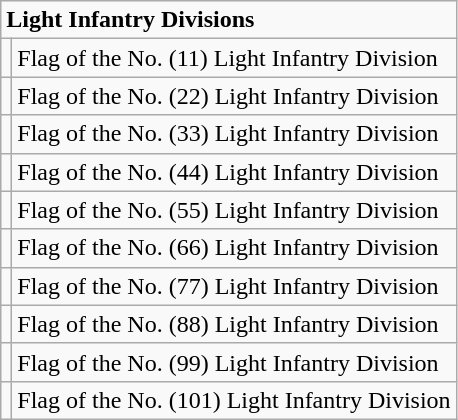<table class="wikitable">
<tr>
<td colspan="2"><strong>Light Infantry Divisions</strong></td>
</tr>
<tr>
<td></td>
<td>Flag of the No. (11) Light Infantry Division</td>
</tr>
<tr>
<td></td>
<td>Flag of the No. (22) Light Infantry Division</td>
</tr>
<tr>
<td></td>
<td>Flag of the No. (33) Light Infantry Division</td>
</tr>
<tr>
<td></td>
<td>Flag of the No. (44) Light Infantry Division</td>
</tr>
<tr>
<td></td>
<td>Flag of the No. (55) Light Infantry Division</td>
</tr>
<tr>
<td></td>
<td>Flag of the No. (66) Light Infantry Division</td>
</tr>
<tr>
<td></td>
<td>Flag of the No. (77) Light Infantry Division</td>
</tr>
<tr>
<td></td>
<td>Flag of the No. (88) Light Infantry Division</td>
</tr>
<tr>
<td></td>
<td>Flag of the No. (99) Light Infantry Division</td>
</tr>
<tr>
<td></td>
<td>Flag of the No. (101) Light Infantry Division</td>
</tr>
</table>
